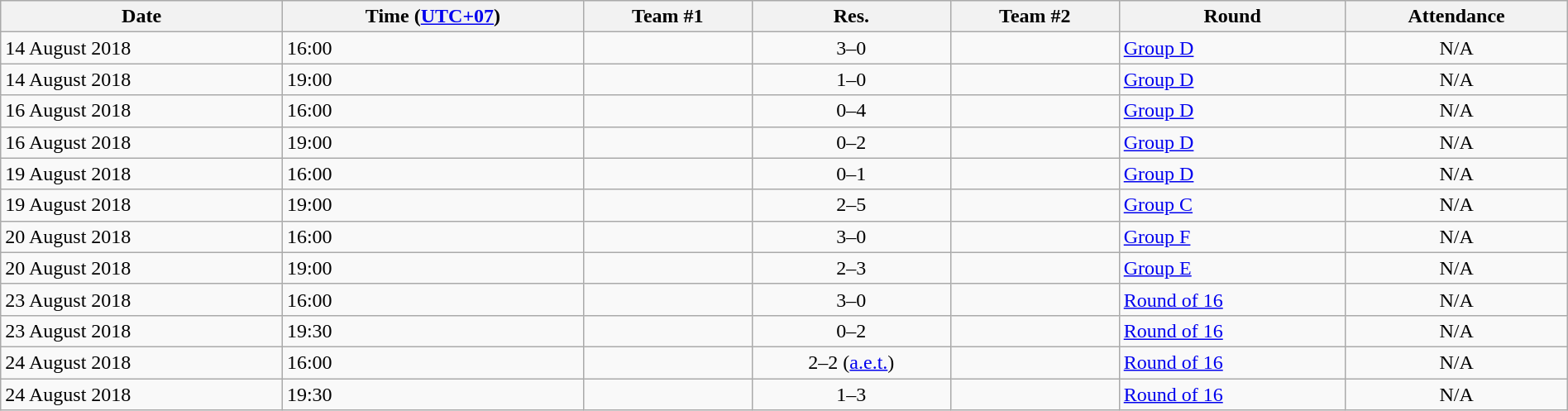<table class="wikitable"  style="text-align:left; width:100%;">
<tr>
<th>Date</th>
<th>Time (<a href='#'>UTC+07</a>)</th>
<th>Team #1</th>
<th>Res.</th>
<th>Team #2</th>
<th>Round</th>
<th>Attendance</th>
</tr>
<tr>
<td>14 August 2018</td>
<td>16:00</td>
<td><strong></strong></td>
<td style="text-align:center;">3–0</td>
<td></td>
<td><a href='#'>Group D</a></td>
<td style="text-align:center;">N/A</td>
</tr>
<tr>
<td>14 August 2018</td>
<td>19:00</td>
<td><strong></strong></td>
<td style="text-align:center;">1–0</td>
<td></td>
<td><a href='#'>Group D</a></td>
<td style="text-align:center;">N/A</td>
</tr>
<tr>
<td>16 August 2018</td>
<td>16:00</td>
<td></td>
<td style="text-align:center;">0–4</td>
<td><strong></strong></td>
<td><a href='#'>Group D</a></td>
<td style="text-align:center;">N/A</td>
</tr>
<tr>
<td>16 August 2018</td>
<td>19:00</td>
<td></td>
<td style="text-align:center;">0–2</td>
<td><strong></strong></td>
<td><a href='#'>Group D</a></td>
<td style="text-align:center;">N/A</td>
</tr>
<tr>
<td>19 August 2018</td>
<td>16:00</td>
<td></td>
<td style="text-align:center;">0–1</td>
<td><strong></strong></td>
<td><a href='#'>Group D</a></td>
<td style="text-align:center;">N/A</td>
</tr>
<tr>
<td>19 August 2018</td>
<td>19:00</td>
<td></td>
<td style="text-align:center;">2–5</td>
<td><strong></strong></td>
<td><a href='#'>Group C</a></td>
<td style="text-align:center;">N/A</td>
</tr>
<tr>
<td>20 August 2018</td>
<td>16:00</td>
<td><strong></strong></td>
<td style="text-align:center;">3–0</td>
<td></td>
<td><a href='#'>Group F</a></td>
<td style="text-align:center;">N/A</td>
</tr>
<tr>
<td>20 August 2018</td>
<td>19:00</td>
<td></td>
<td style="text-align:center;">2–3</td>
<td><strong></strong></td>
<td><a href='#'>Group E</a></td>
<td style="text-align:center;">N/A</td>
</tr>
<tr>
<td>23 August 2018</td>
<td>16:00</td>
<td><strong></strong></td>
<td style="text-align:center;">3–0</td>
<td></td>
<td><a href='#'>Round of 16</a></td>
<td style="text-align:center;">N/A</td>
</tr>
<tr>
<td>23 August 2018</td>
<td>19:30</td>
<td></td>
<td style="text-align:center;">0–2</td>
<td><strong></strong></td>
<td><a href='#'>Round of 16</a></td>
<td style="text-align:center;">N/A</td>
</tr>
<tr>
<td>24 August 2018</td>
<td>16:00</td>
<td></td>
<td style="text-align:center;">2–2 (<a href='#'>a.e.t.</a>)<br></td>
<td><strong></strong></td>
<td><a href='#'>Round of 16</a></td>
<td style="text-align:center;">N/A</td>
</tr>
<tr>
<td>24 August 2018</td>
<td>19:30</td>
<td></td>
<td style="text-align:center;">1–3</td>
<td><strong></strong></td>
<td><a href='#'>Round of 16</a></td>
<td style="text-align:center;">N/A</td>
</tr>
</table>
